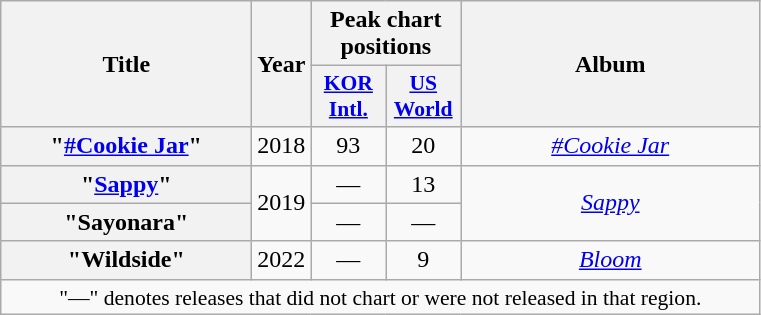<table class="wikitable plainrowheaders" style="text-align:center">
<tr>
<th scope="col" rowspan="2" style="width:10em">Title</th>
<th scope="col" rowspan="2">Year</th>
<th scope="col" colspan="2">Peak chart positions</th>
<th scope="col" rowspan="2" style="width:12em">Album</th>
</tr>
<tr>
<th scope="col" style="font-size:90%; width:3em"><a href='#'>KOR Intl.</a><br></th>
<th scope="col" style="font-size:90%; width:3em"><a href='#'>US World</a><br></th>
</tr>
<tr>
<th scope="row">"<a href='#'>#Cookie Jar</a>"</th>
<td>2018</td>
<td>93</td>
<td>20</td>
<td><em><a href='#'>#Cookie Jar</a></em></td>
</tr>
<tr>
<th scope="row">"<a href='#'>Sappy</a>"</th>
<td rowspan="2">2019</td>
<td>—</td>
<td>13</td>
<td rowspan="2"><em><a href='#'>Sappy</a></em></td>
</tr>
<tr>
<th scope="row">"Sayonara"</th>
<td>—</td>
<td>—</td>
</tr>
<tr>
<th scope="row">"Wildside"</th>
<td>2022</td>
<td>—</td>
<td>9</td>
<td><em><a href='#'>Bloom</a></em></td>
</tr>
<tr>
<td colspan="5" style="font-size:90%">"—" denotes releases that did not chart or were not released in that region.</td>
</tr>
</table>
